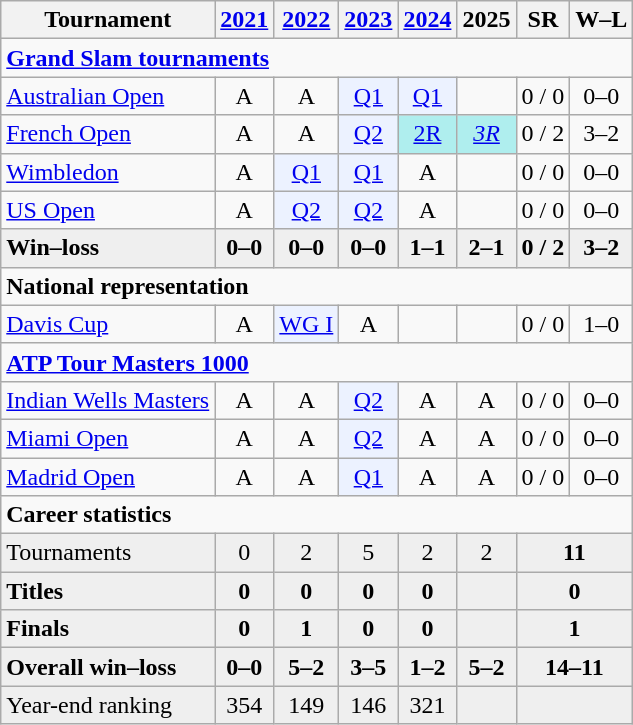<table class=wikitable style=text-align:center>
<tr>
<th>Tournament</th>
<th><a href='#'>2021</a></th>
<th><a href='#'>2022</a></th>
<th><a href='#'>2023</a></th>
<th><a href='#'>2024</a></th>
<th>2025</th>
<th>SR</th>
<th>W–L</th>
</tr>
<tr>
<td colspan="8" align="left"><strong><a href='#'>Grand Slam tournaments</a></strong></td>
</tr>
<tr>
<td align=left><a href='#'>Australian Open</a></td>
<td>A</td>
<td>A</td>
<td bgcolor=ecf2ff><a href='#'>Q1</a></td>
<td bgcolor=ecf2ff><a href='#'>Q1</a></td>
<td></td>
<td>0 / 0</td>
<td>0–0</td>
</tr>
<tr>
<td align=left><a href='#'>French Open</a></td>
<td>A</td>
<td>A</td>
<td bgcolor=ecf2ff><a href='#'>Q2</a></td>
<td bgcolor=afeeee><a href='#'>2R</a></td>
<td bgcolor=afeeee><a href='#'><em>3R</em></a></td>
<td>0 / 2</td>
<td>3–2</td>
</tr>
<tr>
<td align=left><a href='#'>Wimbledon</a></td>
<td>A</td>
<td bgcolor=ecf2ff><a href='#'>Q1</a></td>
<td bgcolor=ecf2ff><a href='#'>Q1</a></td>
<td>A</td>
<td></td>
<td>0 / 0</td>
<td>0–0</td>
</tr>
<tr>
<td align=left><a href='#'>US Open</a></td>
<td>A</td>
<td bgcolor=ecf2ff><a href='#'>Q2</a></td>
<td bgcolor=ecf2ff><a href='#'>Q2</a></td>
<td>A</td>
<td></td>
<td>0 / 0</td>
<td>0–0</td>
</tr>
<tr style=font-weight:bold;background:#efefef>
<td style=text-align:left>Win–loss</td>
<td>0–0</td>
<td>0–0</td>
<td>0–0</td>
<td>1–1</td>
<td>2–1</td>
<td>0 / 2</td>
<td>3–2</td>
</tr>
<tr>
<td colspan="8" align="left"><strong>National representation</strong></td>
</tr>
<tr>
<td align=left><a href='#'>Davis Cup</a></td>
<td>A</td>
<td bgcolor=ecf2ff><a href='#'>WG I</a></td>
<td>A</td>
<td></td>
<td></td>
<td>0 / 0</td>
<td>1–0</td>
</tr>
<tr>
<td colspan="8" align="left"><strong><a href='#'>ATP Tour Masters 1000</a></strong></td>
</tr>
<tr>
<td align=left><a href='#'>Indian Wells Masters</a></td>
<td>A</td>
<td>A</td>
<td bgcolor=ecf2ff><a href='#'>Q2</a></td>
<td>A</td>
<td>A</td>
<td>0 / 0</td>
<td>0–0</td>
</tr>
<tr>
<td align=left><a href='#'>Miami Open</a></td>
<td>A</td>
<td>A</td>
<td bgcolor=ecf2ff><a href='#'>Q2</a></td>
<td>A</td>
<td>A</td>
<td>0 / 0</td>
<td>0–0</td>
</tr>
<tr>
<td align=left><a href='#'>Madrid Open</a></td>
<td>A</td>
<td>A</td>
<td bgcolor=ecf2ff><a href='#'>Q1</a></td>
<td>A</td>
<td>A</td>
<td>0 / 0</td>
<td>0–0</td>
</tr>
<tr>
<td colspan="8" style="text-align:left"><strong>Career statistics</strong></td>
</tr>
<tr bgcolor=efefef>
<td style=text-align:left>Tournaments</td>
<td>0</td>
<td>2</td>
<td>5</td>
<td>2</td>
<td>2</td>
<td colspan="2"><strong>11</strong></td>
</tr>
<tr style=font-weight:bold;background:#efefef>
<td style=text-align:left>Titles</td>
<td>0</td>
<td>0</td>
<td>0</td>
<td>0</td>
<td></td>
<td colspan="2">0</td>
</tr>
<tr style=font-weight:bold;background:#efefef>
<td style=text-align:left>Finals</td>
<td>0</td>
<td>1</td>
<td>0</td>
<td>0</td>
<td></td>
<td colspan="2">1</td>
</tr>
<tr style=font-weight:bold;background:#efefef>
<td style=text-align:left>Overall win–loss</td>
<td>0–0</td>
<td>5–2</td>
<td>3–5</td>
<td>1–2</td>
<td>5–2</td>
<td colspan="2">14–11</td>
</tr>
<tr bgcolor=efefef>
<td style=text-align:left>Year-end ranking</td>
<td>354</td>
<td>149</td>
<td>146</td>
<td>321</td>
<td></td>
<td colspan="2"><strong></strong></td>
</tr>
</table>
